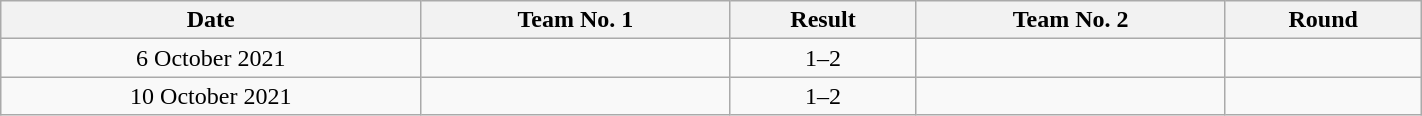<table class="wikitable"  style="text-align:center; width:75%;">
<tr>
<th>Date</th>
<th>Team No. 1</th>
<th>Result</th>
<th>Team No. 2</th>
<th>Round</th>
</tr>
<tr>
<td>6 October 2021</td>
<td></td>
<td>1–2</td>
<td></td>
<td></td>
</tr>
<tr>
<td>10 October 2021</td>
<td></td>
<td>1–2</td>
<td></td>
<td></td>
</tr>
</table>
